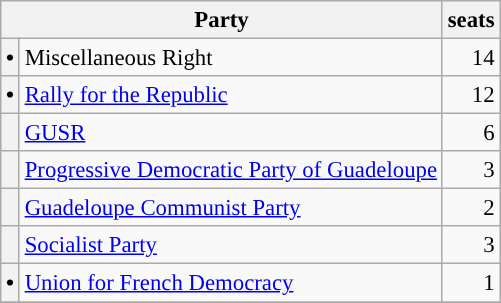<table class="wikitable" style="font-size: 95%;">
<tr>
<th colspan=2>Party</th>
<th>seats</th>
</tr>
<tr>
<th style="background-color: "><span>•</span></th>
<td>Miscellaneous Right</td>
<td align="right">14</td>
</tr>
<tr>
<th style="background-color: "><span>•</span></th>
<td><a href='#'>Rally for the Republic</a></td>
<td align="right">12</td>
</tr>
<tr>
<th style="background-color: "></th>
<td><a href='#'>GUSR</a></td>
<td align="right">6</td>
</tr>
<tr>
<th style="background-color: "></th>
<td><a href='#'>Progressive Democratic Party of Guadeloupe</a></td>
<td align="right">3</td>
</tr>
<tr>
<th style="background-color: "></th>
<td><a href='#'>Guadeloupe Communist Party</a></td>
<td align="right">2</td>
</tr>
<tr>
<th style="background-color: "></th>
<td><a href='#'>Socialist Party</a></td>
<td align="right">3</td>
</tr>
<tr>
<th style="background-color: "><span>•</span></th>
<td><a href='#'>Union for French Democracy</a></td>
<td align="right">1</td>
</tr>
<tr>
</tr>
</table>
